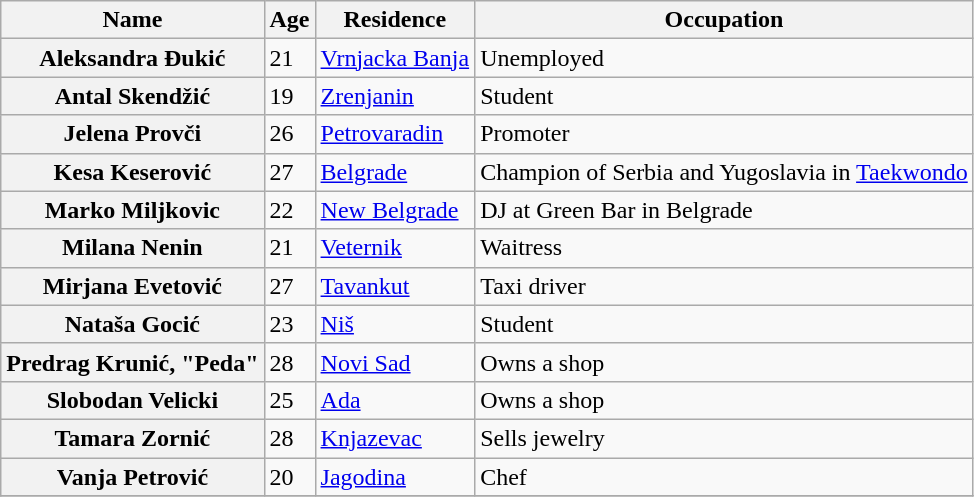<table class=wikitable>
<tr>
<th>Name</th>
<th>Age</th>
<th>Residence</th>
<th>Occupation</th>
</tr>
<tr>
<th>Aleksandra Đukić</th>
<td>21</td>
<td><a href='#'>Vrnjacka Banja</a></td>
<td>Unemployed</td>
</tr>
<tr>
<th>Antal Skendžić</th>
<td>19</td>
<td><a href='#'>Zrenjanin</a></td>
<td>Student</td>
</tr>
<tr>
<th>Jelena Provči</th>
<td>26</td>
<td><a href='#'>Petrovaradin</a></td>
<td>Promoter</td>
</tr>
<tr>
<th>Kesa Keserović</th>
<td>27</td>
<td><a href='#'>Belgrade</a></td>
<td>Champion of Serbia and Yugoslavia in <a href='#'>Taekwondo</a></td>
</tr>
<tr>
<th>Marko Miljkovic</th>
<td>22</td>
<td><a href='#'>New Belgrade</a></td>
<td>DJ at Green Bar in Belgrade</td>
</tr>
<tr>
<th>Milana Nenin</th>
<td>21</td>
<td><a href='#'>Veternik</a></td>
<td>Waitress</td>
</tr>
<tr>
<th>Mirjana Evetović</th>
<td>27</td>
<td><a href='#'>Tavankut</a></td>
<td>Taxi driver</td>
</tr>
<tr>
<th>Nataša Gocić</th>
<td>23</td>
<td><a href='#'>Niš</a></td>
<td>Student</td>
</tr>
<tr>
<th>Predrag Krunić, "Peda"</th>
<td>28</td>
<td><a href='#'>Novi Sad</a></td>
<td>Owns a shop</td>
</tr>
<tr>
<th>Slobodan Velicki</th>
<td>25</td>
<td><a href='#'>Ada</a></td>
<td>Owns a shop</td>
</tr>
<tr>
<th>Tamara Zornić</th>
<td>28</td>
<td><a href='#'>Knjazevac</a></td>
<td>Sells jewelry</td>
</tr>
<tr>
<th>Vanja Petrović</th>
<td>20</td>
<td><a href='#'>Jagodina</a></td>
<td>Chef</td>
</tr>
<tr>
</tr>
</table>
